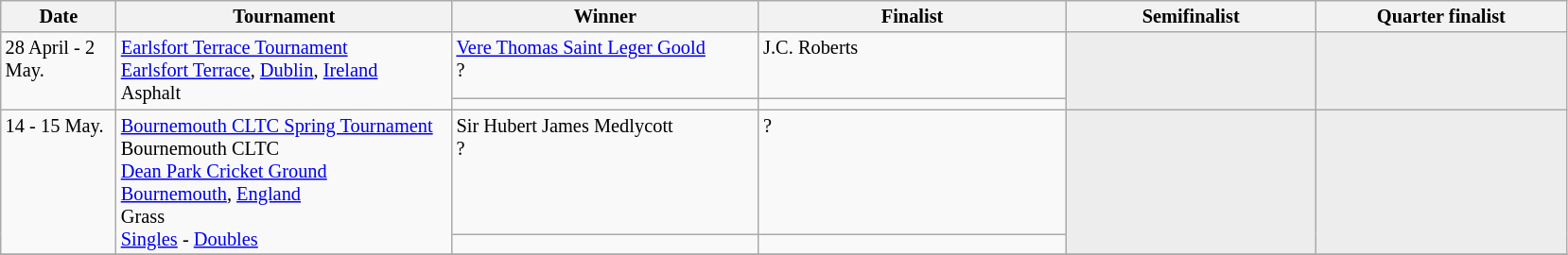<table class="wikitable" style="font-size:85%;">
<tr>
<th width="75">Date</th>
<th width="230">Tournament</th>
<th width="210">Winner</th>
<th width="210">Finalist</th>
<th width="170">Semifinalist</th>
<th width="170">Quarter finalist</th>
</tr>
<tr valign=top>
<td rowspan=2>28 April - 2 May.</td>
<td rowspan=2><a href='#'>Earlsfort Terrace Tournament</a><br><a href='#'>Earlsfort Terrace</a>, <a href='#'>Dublin</a>, <a href='#'>Ireland</a><br>Asphalt<br></td>
<td>  <a href='#'>Vere Thomas Saint Leger Goold</a><br>?</td>
<td> J.C. Roberts</td>
<td style="background:#ededed;" rowspan=2></td>
<td style="background:#ededed;" rowspan=2></td>
</tr>
<tr valign=top>
<td></td>
<td></td>
</tr>
<tr valign=top>
<td rowspan=2>14 - 15 May.</td>
<td rowspan=2><a href='#'>Bournemouth CLTC Spring Tournament</a><br>Bournemouth CLTC<br><a href='#'>Dean Park Cricket Ground</a><br><a href='#'>Bournemouth</a>, <a href='#'>England</a><br>Grass<br><a href='#'>Singles</a> - <a href='#'>Doubles</a></td>
<td> Sir Hubert James Medlycott <br>?</td>
<td>?</td>
<td style="background:#ededed;" rowspan=2></td>
<td style="background:#ededed;" rowspan=2></td>
</tr>
<tr valign=top>
<td></td>
<td></td>
</tr>
<tr valign=top>
</tr>
</table>
